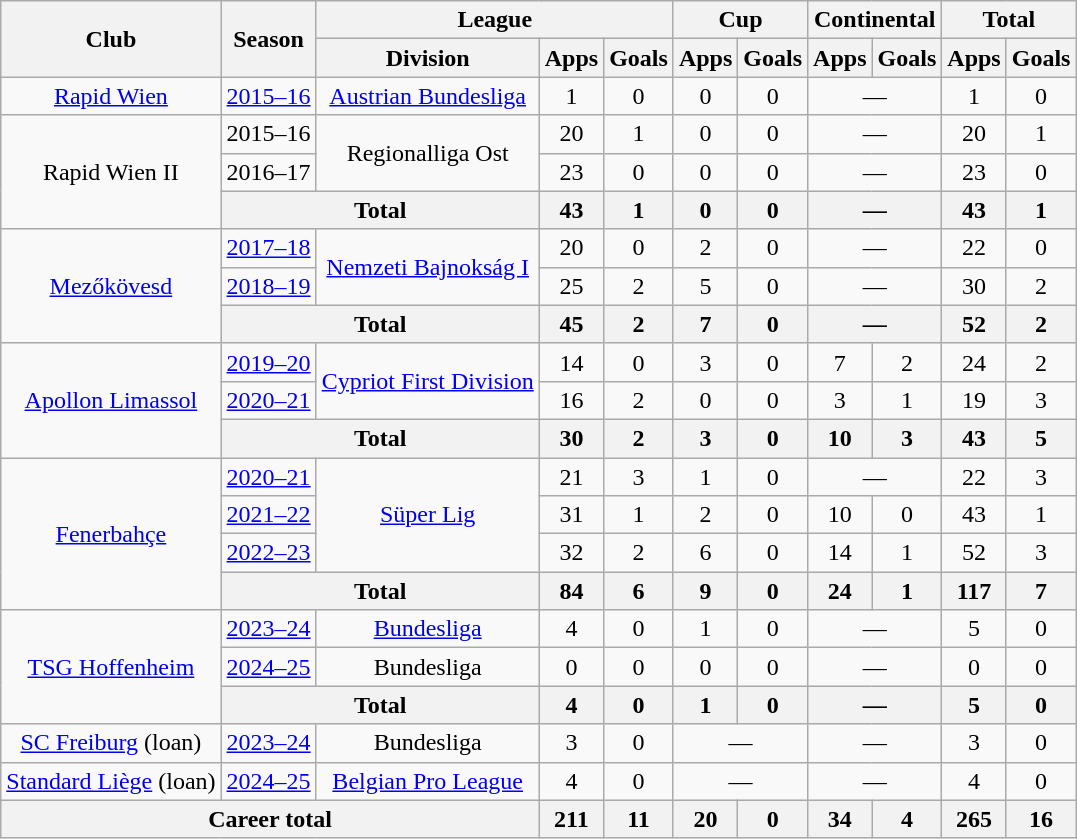<table class="wikitable" style="text-align:center">
<tr>
<th rowspan="2">Club</th>
<th rowspan="2">Season</th>
<th colspan="3">League</th>
<th colspan="2">Cup</th>
<th colspan="2">Continental</th>
<th colspan="2">Total</th>
</tr>
<tr>
<th>Division</th>
<th>Apps</th>
<th>Goals</th>
<th>Apps</th>
<th>Goals</th>
<th>Apps</th>
<th>Goals</th>
<th>Apps</th>
<th>Goals</th>
</tr>
<tr>
<td><a href='#'>Rapid Wien</a></td>
<td><a href='#'>2015–16</a></td>
<td><a href='#'>Austrian Bundesliga</a></td>
<td>1</td>
<td>0</td>
<td>0</td>
<td>0</td>
<td colspan="2">—</td>
<td>1</td>
<td>0</td>
</tr>
<tr>
<td rowspan="3">Rapid Wien II</td>
<td>2015–16</td>
<td rowspan="2">Regionalliga Ost</td>
<td>20</td>
<td>1</td>
<td>0</td>
<td>0</td>
<td colspan="2">—</td>
<td>20</td>
<td>1</td>
</tr>
<tr>
<td>2016–17</td>
<td>23</td>
<td>0</td>
<td>0</td>
<td>0</td>
<td colspan="2">—</td>
<td>23</td>
<td>0</td>
</tr>
<tr>
<th colspan="2">Total</th>
<th>43</th>
<th>1</th>
<th>0</th>
<th>0</th>
<th colspan="2">—</th>
<th>43</th>
<th>1</th>
</tr>
<tr>
<td rowspan="3"><a href='#'>Mezőkövesd</a></td>
<td><a href='#'>2017–18</a></td>
<td rowspan="2"><a href='#'>Nemzeti Bajnokság I</a></td>
<td>20</td>
<td>0</td>
<td>2</td>
<td>0</td>
<td colspan="2">—</td>
<td>22</td>
<td>0</td>
</tr>
<tr>
<td><a href='#'>2018–19</a></td>
<td>25</td>
<td>2</td>
<td>5</td>
<td>0</td>
<td colspan="2">—</td>
<td>30</td>
<td>2</td>
</tr>
<tr>
<th colspan="2">Total</th>
<th>45</th>
<th>2</th>
<th>7</th>
<th>0</th>
<th colspan="2">—</th>
<th>52</th>
<th>2</th>
</tr>
<tr>
<td rowspan="3"><a href='#'>Apollon Limassol</a></td>
<td><a href='#'>2019–20</a></td>
<td rowspan="2"><a href='#'>Cypriot First Division</a></td>
<td>14</td>
<td>0</td>
<td>3</td>
<td>0</td>
<td>7</td>
<td>2</td>
<td>24</td>
<td>2</td>
</tr>
<tr>
<td><a href='#'>2020–21</a></td>
<td>16</td>
<td>2</td>
<td>0</td>
<td>0</td>
<td>3</td>
<td>1</td>
<td>19</td>
<td>3</td>
</tr>
<tr>
<th colspan="2">Total</th>
<th>30</th>
<th>2</th>
<th>3</th>
<th>0</th>
<th>10</th>
<th>3</th>
<th>43</th>
<th>5</th>
</tr>
<tr>
<td rowspan="4"><a href='#'>Fenerbahçe</a></td>
<td><a href='#'>2020–21</a></td>
<td rowspan="3"><a href='#'>Süper Lig</a></td>
<td>21</td>
<td>3</td>
<td>1</td>
<td>0</td>
<td colspan="2">—</td>
<td>22</td>
<td>3</td>
</tr>
<tr>
<td><a href='#'>2021–22</a></td>
<td>31</td>
<td>1</td>
<td>2</td>
<td>0</td>
<td>10</td>
<td>0</td>
<td>43</td>
<td>1</td>
</tr>
<tr>
<td><a href='#'>2022–23</a></td>
<td>32</td>
<td>2</td>
<td>6</td>
<td>0</td>
<td>14</td>
<td>1</td>
<td>52</td>
<td>3</td>
</tr>
<tr>
<th colspan="2">Total</th>
<th>84</th>
<th>6</th>
<th>9</th>
<th>0</th>
<th>24</th>
<th>1</th>
<th>117</th>
<th>7</th>
</tr>
<tr>
<td rowspan="3"><a href='#'>TSG Hoffenheim</a></td>
<td><a href='#'>2023–24</a></td>
<td><a href='#'>Bundesliga</a></td>
<td>4</td>
<td>0</td>
<td>1</td>
<td>0</td>
<td colspan="2">—</td>
<td>5</td>
<td>0</td>
</tr>
<tr>
<td><a href='#'>2024–25</a></td>
<td>Bundesliga</td>
<td>0</td>
<td>0</td>
<td>0</td>
<td>0</td>
<td colspan="2">—</td>
<td>0</td>
<td>0</td>
</tr>
<tr>
<th colspan="2">Total</th>
<th>4</th>
<th>0</th>
<th>1</th>
<th>0</th>
<th colspan="2">—</th>
<th>5</th>
<th>0</th>
</tr>
<tr>
<td><a href='#'>SC Freiburg</a> (loan)</td>
<td><a href='#'>2023–24</a></td>
<td>Bundesliga</td>
<td>3</td>
<td>0</td>
<td colspan="2">—</td>
<td colspan="2">—</td>
<td>3</td>
<td>0</td>
</tr>
<tr>
<td><a href='#'>Standard Liège</a> (loan)</td>
<td><a href='#'>2024–25</a></td>
<td><a href='#'>Belgian Pro League</a></td>
<td>4</td>
<td>0</td>
<td colspan="2">—</td>
<td colspan="2">—</td>
<td>4</td>
<td>0</td>
</tr>
<tr>
<th colspan="3">Career total</th>
<th>211</th>
<th>11</th>
<th>20</th>
<th>0</th>
<th>34</th>
<th>4</th>
<th>265</th>
<th>16</th>
</tr>
</table>
